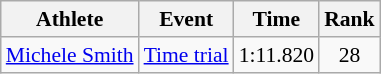<table class=wikitable style="font-size:90%; text-align:center">
<tr>
<th>Athlete</th>
<th>Event</th>
<th>Time</th>
<th>Rank</th>
</tr>
<tr align=center>
<td align=left><a href='#'>Michele Smith</a></td>
<td align=left><a href='#'>Time trial</a></td>
<td>1:11.820</td>
<td>28</td>
</tr>
</table>
